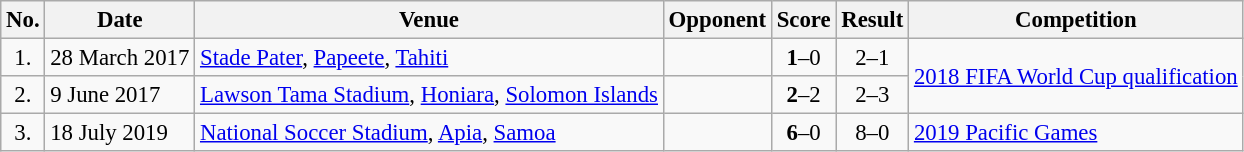<table class="wikitable" style="font-size:95%">
<tr>
<th>No.</th>
<th>Date</th>
<th>Venue</th>
<th>Opponent</th>
<th>Score</th>
<th>Result</th>
<th>Competition</th>
</tr>
<tr>
<td align=center>1.</td>
<td>28 March 2017</td>
<td><a href='#'>Stade Pater</a>, <a href='#'>Papeete</a>, <a href='#'>Tahiti</a></td>
<td></td>
<td align=center><strong>1</strong>–0</td>
<td align=center>2–1</td>
<td rowspan=2><a href='#'>2018 FIFA World Cup qualification</a></td>
</tr>
<tr>
<td align=center>2.</td>
<td>9 June 2017</td>
<td><a href='#'>Lawson Tama Stadium</a>, <a href='#'>Honiara</a>, <a href='#'>Solomon Islands</a></td>
<td></td>
<td align=center><strong>2</strong>–2</td>
<td align=center>2–3</td>
</tr>
<tr>
<td align=center>3.</td>
<td>18 July 2019</td>
<td><a href='#'>National Soccer Stadium</a>, <a href='#'>Apia</a>, <a href='#'>Samoa</a></td>
<td></td>
<td align=center><strong>6</strong>–0</td>
<td align=center>8–0</td>
<td><a href='#'>2019 Pacific Games</a></td>
</tr>
</table>
